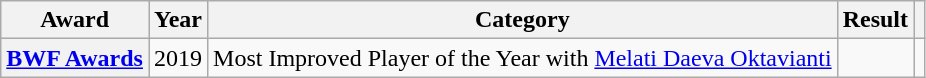<table class="wikitable plainrowheaders sortable">
<tr>
<th scope="col">Award</th>
<th scope="col">Year</th>
<th scope="col">Category</th>
<th scope="col">Result</th>
<th scope="col" class="unsortable"></th>
</tr>
<tr>
<th scope="row"><a href='#'>BWF Awards</a></th>
<td>2019</td>
<td>Most Improved Player of the Year with <a href='#'>Melati Daeva Oktavianti</a></td>
<td></td>
<td></td>
</tr>
</table>
